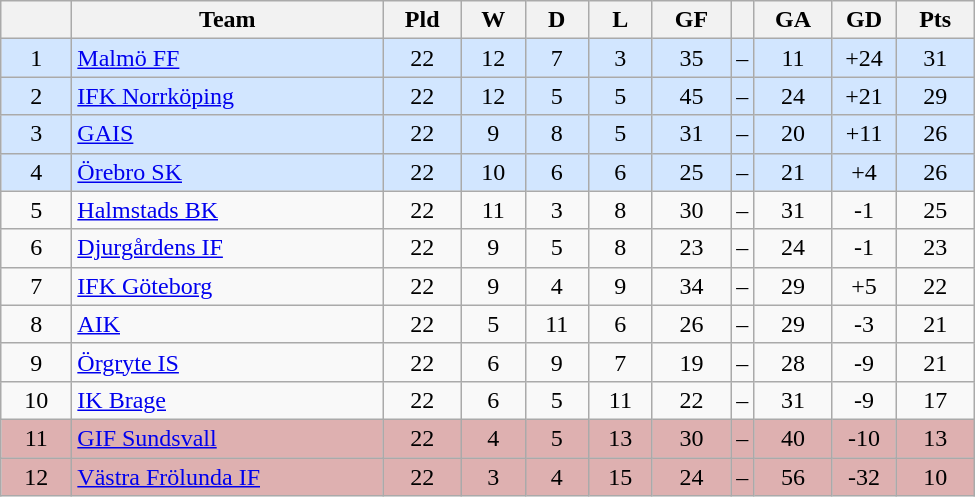<table class="wikitable" style="text-align: center">
<tr>
<th style="width: 40px;"></th>
<th style="width: 200px;">Team</th>
<th style="width: 45px;">Pld</th>
<th style="width: 35px;">W</th>
<th style="width: 35px;">D</th>
<th style="width: 35px;">L</th>
<th style="width: 45px;">GF</th>
<th></th>
<th style="width: 45px;">GA</th>
<th style="width: 35px;">GD</th>
<th style="width: 45px;">Pts</th>
</tr>
<tr style="background: #d2e6ff">
<td>1</td>
<td style="text-align: left;"><a href='#'>Malmö FF</a></td>
<td>22</td>
<td>12</td>
<td>7</td>
<td>3</td>
<td>35</td>
<td>–</td>
<td>11</td>
<td>+24</td>
<td>31</td>
</tr>
<tr style="background: #d2e6ff">
<td>2</td>
<td style="text-align: left;"><a href='#'>IFK Norrköping</a></td>
<td>22</td>
<td>12</td>
<td>5</td>
<td>5</td>
<td>45</td>
<td>–</td>
<td>24</td>
<td>+21</td>
<td>29</td>
</tr>
<tr style="background: #d2e6ff">
<td>3</td>
<td style="text-align: left;"><a href='#'>GAIS</a></td>
<td>22</td>
<td>9</td>
<td>8</td>
<td>5</td>
<td>31</td>
<td>–</td>
<td>20</td>
<td>+11</td>
<td>26</td>
</tr>
<tr style="background: #d2e6ff">
<td>4</td>
<td style="text-align: left;"><a href='#'>Örebro SK</a></td>
<td>22</td>
<td>10</td>
<td>6</td>
<td>6</td>
<td>25</td>
<td>–</td>
<td>21</td>
<td>+4</td>
<td>26</td>
</tr>
<tr>
<td>5</td>
<td style="text-align: left;"><a href='#'>Halmstads BK</a></td>
<td>22</td>
<td>11</td>
<td>3</td>
<td>8</td>
<td>30</td>
<td>–</td>
<td>31</td>
<td>-1</td>
<td>25</td>
</tr>
<tr>
<td>6</td>
<td style="text-align: left;"><a href='#'>Djurgårdens IF</a></td>
<td>22</td>
<td>9</td>
<td>5</td>
<td>8</td>
<td>23</td>
<td>–</td>
<td>24</td>
<td>-1</td>
<td>23</td>
</tr>
<tr>
<td>7</td>
<td style="text-align: left;"><a href='#'>IFK Göteborg</a></td>
<td>22</td>
<td>9</td>
<td>4</td>
<td>9</td>
<td>34</td>
<td>–</td>
<td>29</td>
<td>+5</td>
<td>22</td>
</tr>
<tr>
<td>8</td>
<td style="text-align: left;"><a href='#'>AIK</a></td>
<td>22</td>
<td>5</td>
<td>11</td>
<td>6</td>
<td>26</td>
<td>–</td>
<td>29</td>
<td>-3</td>
<td>21</td>
</tr>
<tr>
<td>9</td>
<td style="text-align: left;"><a href='#'>Örgryte IS</a></td>
<td>22</td>
<td>6</td>
<td>9</td>
<td>7</td>
<td>19</td>
<td>–</td>
<td>28</td>
<td>-9</td>
<td>21</td>
</tr>
<tr>
<td>10</td>
<td style="text-align: left;"><a href='#'>IK Brage</a></td>
<td>22</td>
<td>6</td>
<td>5</td>
<td>11</td>
<td>22</td>
<td>–</td>
<td>31</td>
<td>-9</td>
<td>17</td>
</tr>
<tr style="background: #deb0b0">
<td>11</td>
<td style="text-align: left;"><a href='#'>GIF Sundsvall</a></td>
<td>22</td>
<td>4</td>
<td>5</td>
<td>13</td>
<td>30</td>
<td>–</td>
<td>40</td>
<td>-10</td>
<td>13</td>
</tr>
<tr style="background: #deb0b0">
<td>12</td>
<td style="text-align: left;"><a href='#'>Västra Frölunda IF</a></td>
<td>22</td>
<td>3</td>
<td>4</td>
<td>15</td>
<td>24</td>
<td>–</td>
<td>56</td>
<td>-32</td>
<td>10</td>
</tr>
</table>
